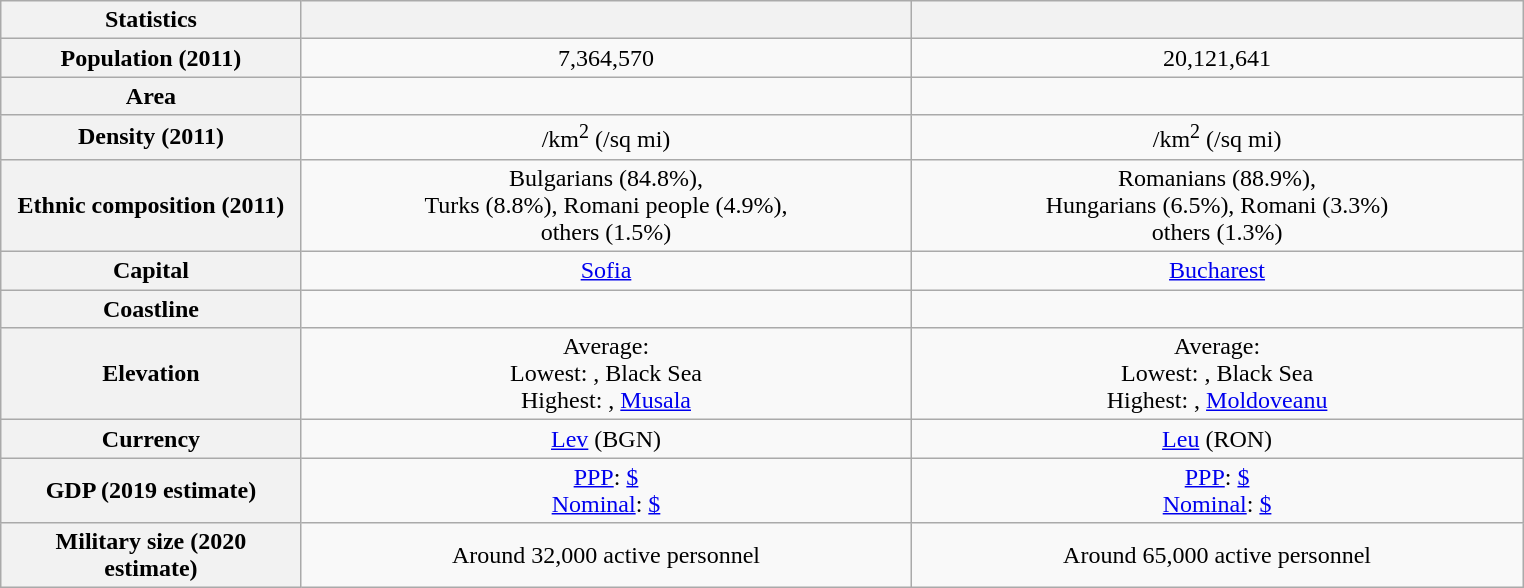<table class="wikitable" style="text-align:center; margin:auto">
<tr>
<th style="width:12em;" scope="col">Statistics</th>
<th style="width:25em;" scope="col"></th>
<th style="width:25em;" scope="col"></th>
</tr>
<tr>
<th scope="row">Population (2011)</th>
<td>7,364,570</td>
<td>20,121,641</td>
</tr>
<tr>
<th scope="row">Area</th>
<td></td>
<td></td>
</tr>
<tr>
<th scope="row">Density (2011)</th>
<td>/km<sup>2</sup> (/sq mi)</td>
<td>/km<sup>2</sup> (/sq mi)</td>
</tr>
<tr>
<th scope="row">Ethnic composition (2011)</th>
<td>Bulgarians (84.8%),<br>Turks (8.8%), Romani people (4.9%),<br>others (1.5%)</td>
<td>Romanians (88.9%),<br>Hungarians (6.5%), Romani (3.3%)<br>others (1.3%)</td>
</tr>
<tr>
<th scope="row">Capital</th>
<td><a href='#'>Sofia</a></td>
<td><a href='#'>Bucharest</a></td>
</tr>
<tr>
<th scope="row">Coastline</th>
<td></td>
<td></td>
</tr>
<tr>
<th scope="row">Elevation</th>
<td>Average: <br>Lowest: , Black Sea<br>Highest: , <a href='#'>Musala</a></td>
<td>Average: <br>Lowest: , Black Sea<br>Highest: , <a href='#'>Moldoveanu</a></td>
</tr>
<tr>
<th scope="row">Currency</th>
<td><a href='#'>Lev</a> (BGN)</td>
<td><a href='#'>Leu</a> (RON)</td>
</tr>
<tr>
<th scope="row">GDP (2019 estimate)</th>
<td><a href='#'>PPP</a>: <a href='#'>$</a><br><a href='#'>Nominal</a>: <a href='#'>$</a></td>
<td><a href='#'>PPP</a>: <a href='#'>$</a><br><a href='#'>Nominal</a>: <a href='#'>$</a></td>
</tr>
<tr>
<th scope="row">Military size (2020 estimate)</th>
<td>Around 32,000 active personnel</td>
<td>Around 65,000 active personnel</td>
</tr>
</table>
